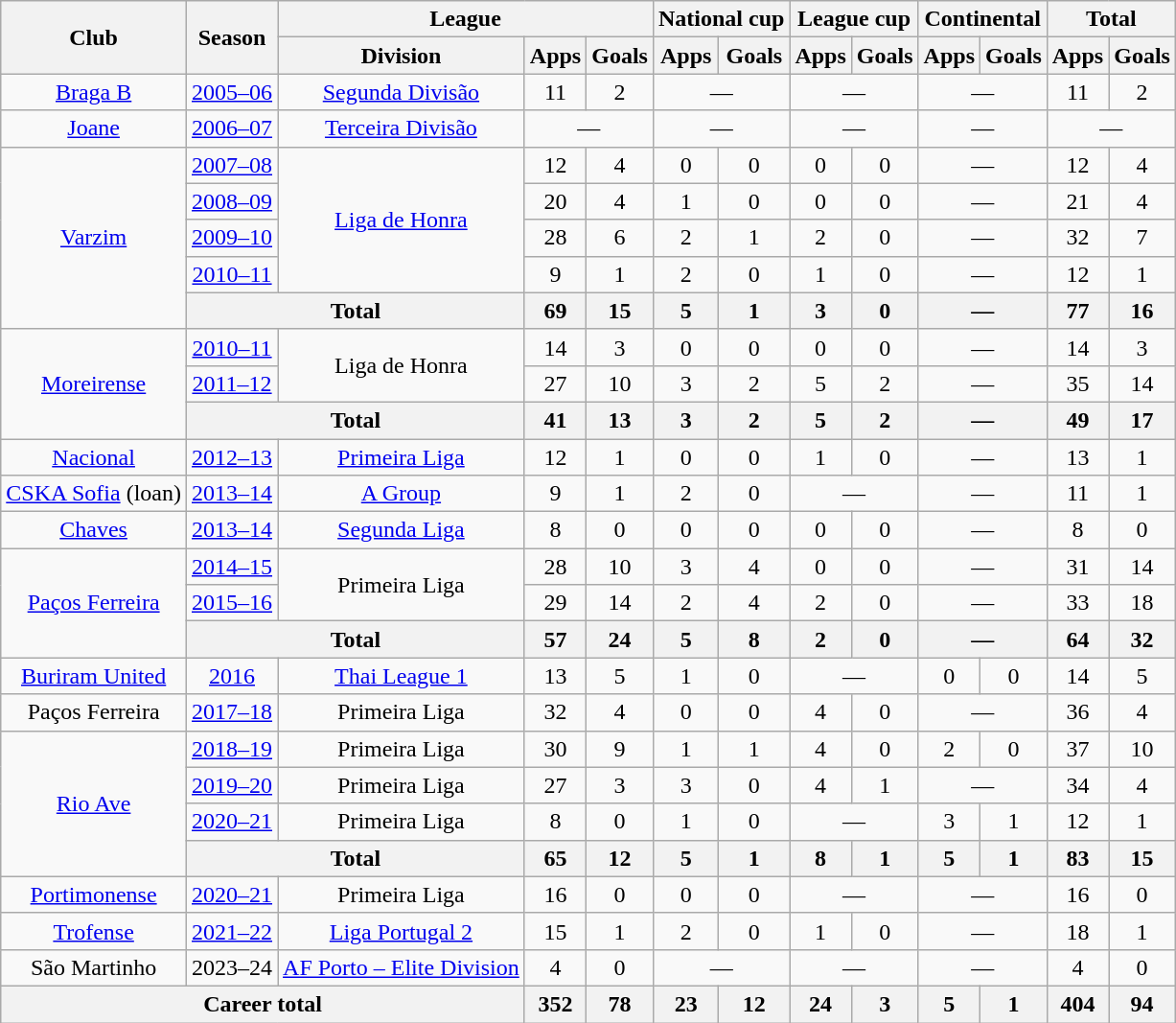<table class="wikitable" style="text-align: center">
<tr>
<th rowspan="2">Club</th>
<th rowspan="2">Season</th>
<th colspan="3">League</th>
<th colspan="2">National cup</th>
<th colspan="2">League cup</th>
<th colspan="2">Continental</th>
<th colspan="2">Total</th>
</tr>
<tr>
<th>Division</th>
<th>Apps</th>
<th>Goals</th>
<th>Apps</th>
<th>Goals</th>
<th>Apps</th>
<th>Goals</th>
<th>Apps</th>
<th>Goals</th>
<th>Apps</th>
<th>Goals</th>
</tr>
<tr>
<td><a href='#'>Braga B</a></td>
<td><a href='#'>2005–06</a></td>
<td><a href='#'>Segunda Divisão</a></td>
<td>11</td>
<td>2</td>
<td colspan="2">—</td>
<td colspan="2">—</td>
<td colspan="2">—</td>
<td>11</td>
<td>2</td>
</tr>
<tr>
<td><a href='#'>Joane</a></td>
<td><a href='#'>2006–07</a></td>
<td><a href='#'>Terceira Divisão</a></td>
<td colspan="2">—</td>
<td colspan="2">—</td>
<td colspan="2">—</td>
<td colspan="2">—</td>
<td colspan="2">—</td>
</tr>
<tr>
<td rowspan="5"><a href='#'>Varzim</a></td>
<td><a href='#'>2007–08</a></td>
<td rowspan="4"><a href='#'>Liga de Honra</a></td>
<td>12</td>
<td>4</td>
<td>0</td>
<td>0</td>
<td>0</td>
<td>0</td>
<td colspan="2">—</td>
<td>12</td>
<td>4</td>
</tr>
<tr>
<td><a href='#'>2008–09</a></td>
<td>20</td>
<td>4</td>
<td>1</td>
<td>0</td>
<td>0</td>
<td>0</td>
<td colspan="2">—</td>
<td>21</td>
<td>4</td>
</tr>
<tr>
<td><a href='#'>2009–10</a></td>
<td>28</td>
<td>6</td>
<td>2</td>
<td>1</td>
<td>2</td>
<td>0</td>
<td colspan="2">—</td>
<td>32</td>
<td>7</td>
</tr>
<tr>
<td><a href='#'>2010–11</a></td>
<td>9</td>
<td>1</td>
<td>2</td>
<td>0</td>
<td>1</td>
<td>0</td>
<td colspan="2">—</td>
<td>12</td>
<td>1</td>
</tr>
<tr>
<th colspan="2">Total</th>
<th>69</th>
<th>15</th>
<th>5</th>
<th>1</th>
<th>3</th>
<th>0</th>
<th colspan="2">—</th>
<th>77</th>
<th>16</th>
</tr>
<tr>
<td rowspan="3"><a href='#'>Moreirense</a></td>
<td><a href='#'>2010–11</a></td>
<td rowspan="2">Liga de Honra</td>
<td>14</td>
<td>3</td>
<td>0</td>
<td>0</td>
<td>0</td>
<td>0</td>
<td colspan="2">—</td>
<td>14</td>
<td>3</td>
</tr>
<tr>
<td><a href='#'>2011–12</a></td>
<td>27</td>
<td>10</td>
<td>3</td>
<td>2</td>
<td>5</td>
<td>2</td>
<td colspan="2">—</td>
<td>35</td>
<td>14</td>
</tr>
<tr>
<th colspan="2">Total</th>
<th>41</th>
<th>13</th>
<th>3</th>
<th>2</th>
<th>5</th>
<th>2</th>
<th colspan="2">—</th>
<th>49</th>
<th>17</th>
</tr>
<tr>
<td><a href='#'>Nacional</a></td>
<td><a href='#'>2012–13</a></td>
<td><a href='#'>Primeira Liga</a></td>
<td>12</td>
<td>1</td>
<td>0</td>
<td>0</td>
<td>1</td>
<td>0</td>
<td colspan="2">—</td>
<td>13</td>
<td>1</td>
</tr>
<tr>
<td><a href='#'>CSKA Sofia</a> (loan)</td>
<td><a href='#'>2013–14</a></td>
<td><a href='#'>A Group</a></td>
<td>9</td>
<td>1</td>
<td>2</td>
<td>0</td>
<td colspan="2">—</td>
<td colspan="2">—</td>
<td>11</td>
<td>1</td>
</tr>
<tr>
<td><a href='#'>Chaves</a></td>
<td><a href='#'>2013–14</a></td>
<td><a href='#'>Segunda Liga</a></td>
<td>8</td>
<td>0</td>
<td>0</td>
<td>0</td>
<td>0</td>
<td>0</td>
<td colspan="2">—</td>
<td>8</td>
<td>0</td>
</tr>
<tr>
<td rowspan="3"><a href='#'>Paços Ferreira</a></td>
<td><a href='#'>2014–15</a></td>
<td rowspan="2">Primeira Liga</td>
<td>28</td>
<td>10</td>
<td>3</td>
<td>4</td>
<td>0</td>
<td>0</td>
<td colspan="2">—</td>
<td>31</td>
<td>14</td>
</tr>
<tr>
<td><a href='#'>2015–16</a></td>
<td>29</td>
<td>14</td>
<td>2</td>
<td>4</td>
<td>2</td>
<td>0</td>
<td colspan="2">—</td>
<td>33</td>
<td>18</td>
</tr>
<tr>
<th colspan="2">Total</th>
<th>57</th>
<th>24</th>
<th>5</th>
<th>8</th>
<th>2</th>
<th>0</th>
<th colspan="2">—</th>
<th>64</th>
<th>32</th>
</tr>
<tr>
<td><a href='#'>Buriram United</a></td>
<td><a href='#'>2016</a></td>
<td><a href='#'>Thai League 1</a></td>
<td>13</td>
<td>5</td>
<td>1</td>
<td>0</td>
<td colspan="2">—</td>
<td>0</td>
<td>0</td>
<td>14</td>
<td>5</td>
</tr>
<tr>
<td>Paços Ferreira</td>
<td><a href='#'>2017–18</a></td>
<td>Primeira Liga</td>
<td>32</td>
<td>4</td>
<td>0</td>
<td>0</td>
<td>4</td>
<td>0</td>
<td colspan="2">—</td>
<td>36</td>
<td>4</td>
</tr>
<tr>
<td rowspan="4"><a href='#'>Rio Ave</a></td>
<td><a href='#'>2018–19</a></td>
<td>Primeira Liga</td>
<td>30</td>
<td>9</td>
<td>1</td>
<td>1</td>
<td>4</td>
<td>0</td>
<td>2</td>
<td>0</td>
<td>37</td>
<td>10</td>
</tr>
<tr>
<td><a href='#'>2019–20</a></td>
<td>Primeira Liga</td>
<td>27</td>
<td>3</td>
<td>3</td>
<td>0</td>
<td>4</td>
<td>1</td>
<td colspan="2">—</td>
<td>34</td>
<td>4</td>
</tr>
<tr>
<td><a href='#'>2020–21</a></td>
<td>Primeira Liga</td>
<td>8</td>
<td>0</td>
<td>1</td>
<td>0</td>
<td colspan="2">—</td>
<td>3</td>
<td>1</td>
<td>12</td>
<td>1</td>
</tr>
<tr>
<th colspan="2">Total</th>
<th>65</th>
<th>12</th>
<th>5</th>
<th>1</th>
<th>8</th>
<th>1</th>
<th>5</th>
<th>1</th>
<th>83</th>
<th>15</th>
</tr>
<tr>
<td><a href='#'>Portimonense</a></td>
<td><a href='#'>2020–21</a></td>
<td>Primeira Liga</td>
<td>16</td>
<td>0</td>
<td>0</td>
<td>0</td>
<td colspan="2">—</td>
<td colspan="2">—</td>
<td>16</td>
<td>0</td>
</tr>
<tr>
<td><a href='#'>Trofense</a></td>
<td><a href='#'>2021–22</a></td>
<td><a href='#'>Liga Portugal 2</a></td>
<td>15</td>
<td>1</td>
<td>2</td>
<td>0</td>
<td>1</td>
<td>0</td>
<td colspan="2">—</td>
<td>18</td>
<td>1</td>
</tr>
<tr>
<td>São Martinho</td>
<td>2023–24</td>
<td><a href='#'>AF Porto – Elite Division</a></td>
<td>4</td>
<td>0</td>
<td colspan="2">—</td>
<td colspan="2">—</td>
<td colspan="2">—</td>
<td>4</td>
<td>0</td>
</tr>
<tr>
<th colspan="3">Career total</th>
<th>352</th>
<th>78</th>
<th>23</th>
<th>12</th>
<th>24</th>
<th>3</th>
<th>5</th>
<th>1</th>
<th>404</th>
<th>94</th>
</tr>
</table>
